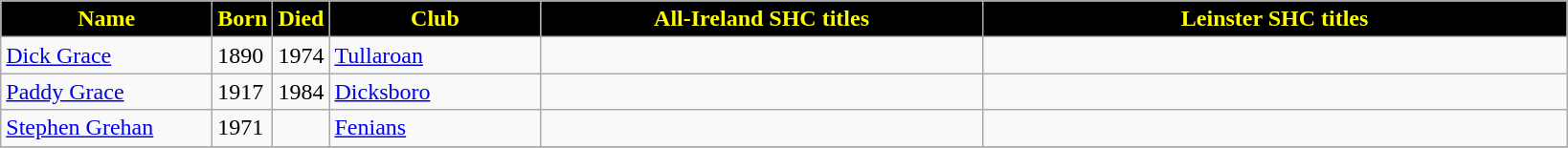<table align=top class="wikitable">
<tr>
<th style="background:black; color:yellow;" width=140>Name</th>
<th style="background:black; color:yellow;" width=25>Born</th>
<th style="background:black; color:yellow;" width=25>Died</th>
<th style="background:black; color:yellow;" width=140>Club</th>
<th style="background:black; color:yellow;" width=300>All-Ireland SHC titles</th>
<th style="background:black; color:yellow;" width=400>Leinster SHC titles</th>
</tr>
<tr>
<td><a href='#'>Dick Grace</a></td>
<td>1890</td>
<td>1974</td>
<td><a href='#'>Tullaroan</a></td>
<td></td>
<td></td>
</tr>
<tr>
<td><a href='#'>Paddy Grace</a></td>
<td>1917</td>
<td>1984</td>
<td><a href='#'>Dicksboro</a></td>
<td></td>
<td></td>
</tr>
<tr>
<td><a href='#'>Stephen Grehan</a></td>
<td>1971</td>
<td></td>
<td><a href='#'>Fenians</a></td>
<td></td>
<td></td>
</tr>
<tr>
</tr>
</table>
